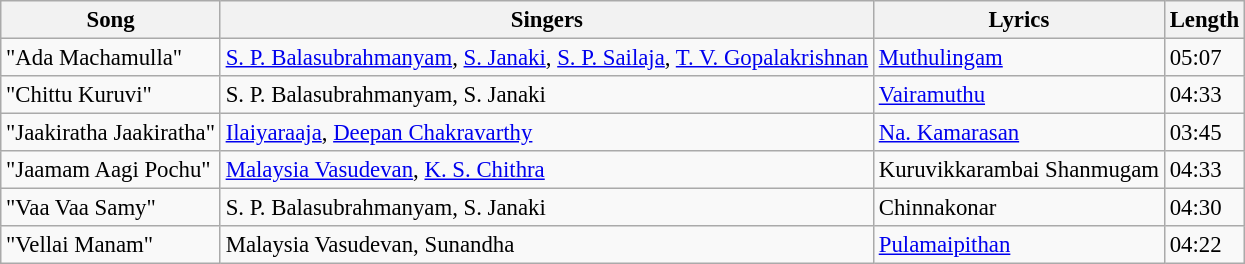<table class="wikitable" style="font-size:95%;">
<tr>
<th>Song</th>
<th>Singers</th>
<th>Lyrics</th>
<th>Length</th>
</tr>
<tr>
<td>"Ada Machamulla"</td>
<td><a href='#'>S. P. Balasubrahmanyam</a>, <a href='#'>S. Janaki</a>, <a href='#'>S. P. Sailaja</a>, <a href='#'>T. V. Gopalakrishnan</a></td>
<td><a href='#'>Muthulingam</a></td>
<td>05:07</td>
</tr>
<tr>
<td>"Chittu Kuruvi"</td>
<td>S. P. Balasubrahmanyam, S. Janaki</td>
<td><a href='#'>Vairamuthu</a></td>
<td>04:33</td>
</tr>
<tr>
<td>"Jaakiratha Jaakiratha"</td>
<td><a href='#'>Ilaiyaraaja</a>, <a href='#'>Deepan Chakravarthy</a></td>
<td><a href='#'>Na. Kamarasan</a></td>
<td>03:45</td>
</tr>
<tr>
<td>"Jaamam Aagi Pochu"</td>
<td><a href='#'>Malaysia Vasudevan</a>, <a href='#'>K. S. Chithra</a></td>
<td>Kuruvikkarambai Shanmugam</td>
<td>04:33</td>
</tr>
<tr>
<td>"Vaa Vaa Samy"</td>
<td>S. P. Balasubrahmanyam, S. Janaki</td>
<td>Chinnakonar</td>
<td>04:30</td>
</tr>
<tr>
<td>"Vellai Manam"</td>
<td>Malaysia Vasudevan, Sunandha</td>
<td><a href='#'>Pulamaipithan</a></td>
<td>04:22</td>
</tr>
</table>
